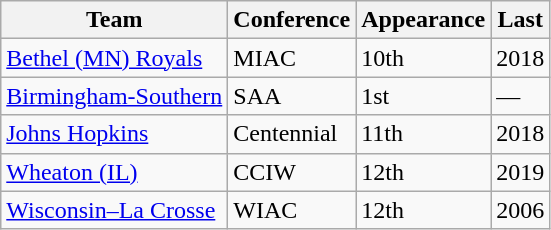<table class="wikitable sortable" style="text-align: left;">
<tr>
<th>Team</th>
<th>Conference</th>
<th data-sort-type="number">Appearance</th>
<th>Last</th>
</tr>
<tr>
<td><a href='#'>Bethel (MN) Royals</a></td>
<td>MIAC</td>
<td>10th</td>
<td>2018</td>
</tr>
<tr>
<td><a href='#'>Birmingham-Southern</a></td>
<td>SAA</td>
<td>1st</td>
<td>—</td>
</tr>
<tr>
<td><a href='#'>Johns Hopkins</a></td>
<td>Centennial</td>
<td>11th</td>
<td>2018</td>
</tr>
<tr>
<td><a href='#'>Wheaton (IL)</a></td>
<td>CCIW</td>
<td>12th</td>
<td>2019</td>
</tr>
<tr>
<td><a href='#'>Wisconsin–La Crosse</a></td>
<td>WIAC</td>
<td>12th</td>
<td>2006</td>
</tr>
</table>
